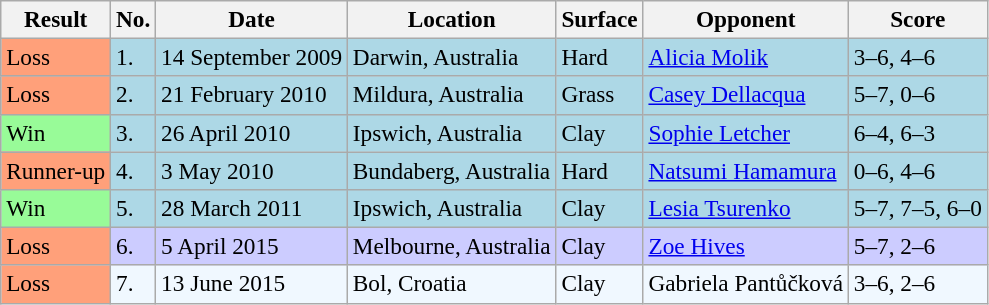<table class="sortable wikitable" style="font-size:97%;">
<tr>
<th>Result</th>
<th>No.</th>
<th>Date</th>
<th>Location</th>
<th>Surface</th>
<th>Opponent</th>
<th class="unsortable">Score</th>
</tr>
<tr style="background:lightblue;">
<td style="background:#ffa07a;">Loss</td>
<td>1.</td>
<td>14 September 2009</td>
<td>Darwin, Australia</td>
<td>Hard</td>
<td> <a href='#'>Alicia Molik</a></td>
<td>3–6, 4–6</td>
</tr>
<tr style="background:lightblue;">
<td style="background:#ffa07a;">Loss</td>
<td>2.</td>
<td>21 February 2010</td>
<td>Mildura, Australia</td>
<td>Grass</td>
<td> <a href='#'>Casey Dellacqua</a></td>
<td>5–7, 0–6</td>
</tr>
<tr style="background:lightblue;">
<td style="background:#98fb98;">Win</td>
<td>3.</td>
<td>26 April 2010</td>
<td>Ipswich, Australia</td>
<td>Clay</td>
<td> <a href='#'>Sophie Letcher</a></td>
<td>6–4, 6–3</td>
</tr>
<tr style="background:lightblue;">
<td bgcolor="FFA07A">Runner-up</td>
<td>4.</td>
<td>3 May 2010</td>
<td>Bundaberg, Australia</td>
<td>Hard</td>
<td> <a href='#'>Natsumi Hamamura</a></td>
<td>0–6, 4–6</td>
</tr>
<tr style="background:lightblue;">
<td style="background:#98fb98;">Win</td>
<td>5.</td>
<td>28 March 2011</td>
<td>Ipswich, Australia</td>
<td>Clay</td>
<td> <a href='#'>Lesia Tsurenko</a></td>
<td>5–7, 7–5, 6–0</td>
</tr>
<tr style="background:#ccccff;">
<td style="background:#ffa07a;">Loss</td>
<td>6.</td>
<td>5 April 2015</td>
<td>Melbourne, Australia</td>
<td>Clay</td>
<td> <a href='#'>Zoe Hives</a></td>
<td>5–7, 2–6</td>
</tr>
<tr style="background:#f0f8ff;">
<td style="background:#ffa07a;">Loss</td>
<td>7.</td>
<td>13 June 2015</td>
<td>Bol, Croatia</td>
<td>Clay</td>
<td> Gabriela Pantůčková</td>
<td>3–6, 2–6</td>
</tr>
</table>
